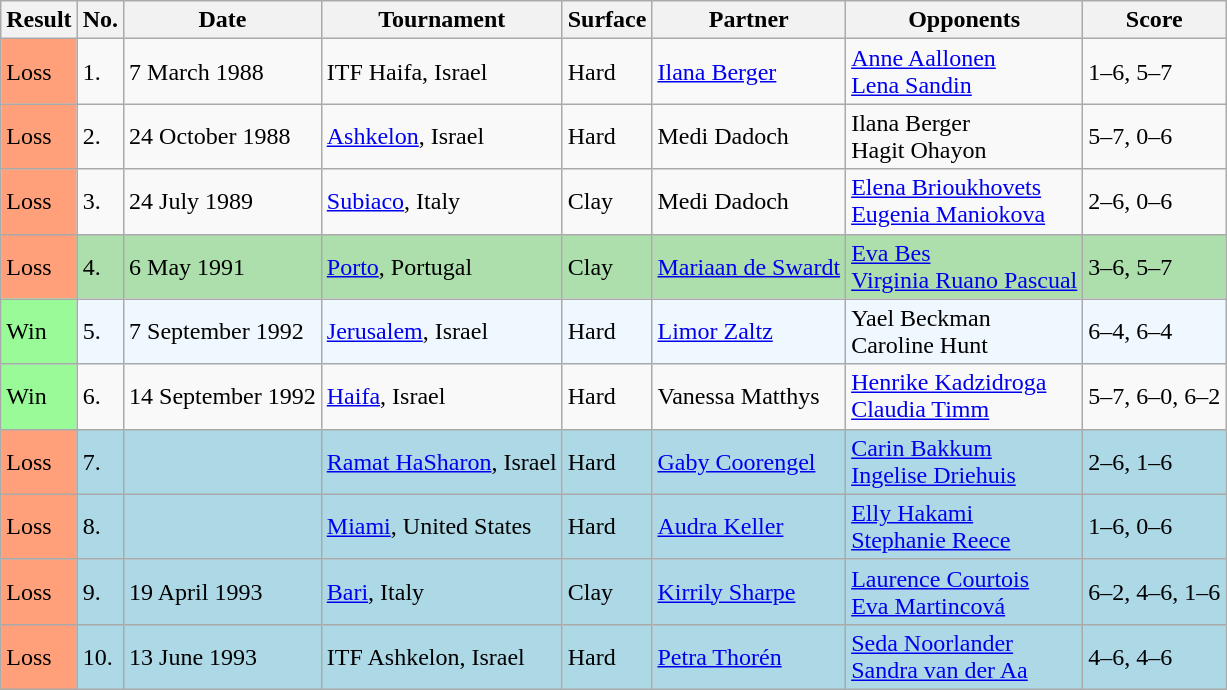<table class="wikitable">
<tr>
<th>Result</th>
<th>No.</th>
<th>Date</th>
<th>Tournament</th>
<th>Surface</th>
<th>Partner</th>
<th>Opponents</th>
<th class="unsortable">Score</th>
</tr>
<tr>
<td style="background:#ffa07a;">Loss</td>
<td>1.</td>
<td>7 March 1988</td>
<td>ITF Haifa, Israel</td>
<td>Hard</td>
<td> <a href='#'>Ilana Berger</a></td>
<td> <a href='#'>Anne Aallonen</a> <br>  <a href='#'>Lena Sandin</a></td>
<td>1–6, 5–7</td>
</tr>
<tr>
<td style="background:#ffa07a;">Loss</td>
<td>2.</td>
<td>24 October 1988</td>
<td><a href='#'>Ashkelon</a>, Israel</td>
<td>Hard</td>
<td> Medi Dadoch</td>
<td> Ilana Berger <br>  Hagit Ohayon</td>
<td>5–7, 0–6</td>
</tr>
<tr>
<td style="background:#ffa07a;">Loss</td>
<td>3.</td>
<td>24 July 1989</td>
<td><a href='#'>Subiaco</a>, Italy</td>
<td>Clay</td>
<td> Medi Dadoch</td>
<td> <a href='#'>Elena Brioukhovets</a> <br>  <a href='#'>Eugenia Maniokova</a></td>
<td>2–6, 0–6</td>
</tr>
<tr bgcolor="#ADDFAD">
<td style="background:#ffa07a;">Loss</td>
<td>4.</td>
<td>6 May 1991</td>
<td><a href='#'>Porto</a>, Portugal</td>
<td>Clay</td>
<td> <a href='#'>Mariaan de Swardt</a></td>
<td> <a href='#'>Eva Bes</a> <br>  <a href='#'>Virginia Ruano Pascual</a></td>
<td>3–6, 5–7</td>
</tr>
<tr style="background:#f0f8ff;">
<td style="background:#98fb98;">Win</td>
<td>5.</td>
<td>7 September 1992</td>
<td><a href='#'>Jerusalem</a>, Israel</td>
<td>Hard</td>
<td> <a href='#'>Limor Zaltz</a></td>
<td> Yael Beckman <br>  Caroline Hunt</td>
<td>6–4, 6–4</td>
</tr>
<tr>
<td style="background:#98fb98;">Win</td>
<td>6.</td>
<td>14 September 1992</td>
<td><a href='#'>Haifa</a>, Israel</td>
<td>Hard</td>
<td> Vanessa Matthys</td>
<td> <a href='#'>Henrike Kadzidroga</a> <br>  <a href='#'>Claudia Timm</a></td>
<td>5–7, 6–0, 6–2</td>
</tr>
<tr style="background:lightblue;">
<td style="background:#ffa07a;">Loss</td>
<td>7.</td>
<td></td>
<td><a href='#'>Ramat HaSharon</a>, Israel</td>
<td>Hard</td>
<td> <a href='#'>Gaby Coorengel</a></td>
<td> <a href='#'>Carin Bakkum</a> <br>  <a href='#'>Ingelise Driehuis</a></td>
<td>2–6, 1–6</td>
</tr>
<tr style="background:lightblue;">
<td style="background:#ffa07a;">Loss</td>
<td>8.</td>
<td></td>
<td><a href='#'>Miami</a>, United States</td>
<td>Hard</td>
<td> <a href='#'>Audra Keller</a></td>
<td> <a href='#'>Elly Hakami</a> <br>  <a href='#'>Stephanie Reece</a></td>
<td>1–6, 0–6</td>
</tr>
<tr bgcolor="lightblue">
<td style="background:#ffa07a;">Loss</td>
<td>9.</td>
<td>19 April 1993</td>
<td><a href='#'>Bari</a>, Italy</td>
<td>Clay</td>
<td> <a href='#'>Kirrily Sharpe</a></td>
<td> <a href='#'>Laurence Courtois</a> <br>  <a href='#'>Eva Martincová</a></td>
<td>6–2, 4–6, 1–6</td>
</tr>
<tr style="background:lightblue;">
<td style="background:#ffa07a;">Loss</td>
<td>10.</td>
<td>13 June 1993</td>
<td>ITF Ashkelon, Israel</td>
<td>Hard</td>
<td> <a href='#'>Petra Thorén</a></td>
<td> <a href='#'>Seda Noorlander</a> <br>  <a href='#'>Sandra van der Aa</a></td>
<td>4–6, 4–6</td>
</tr>
</table>
